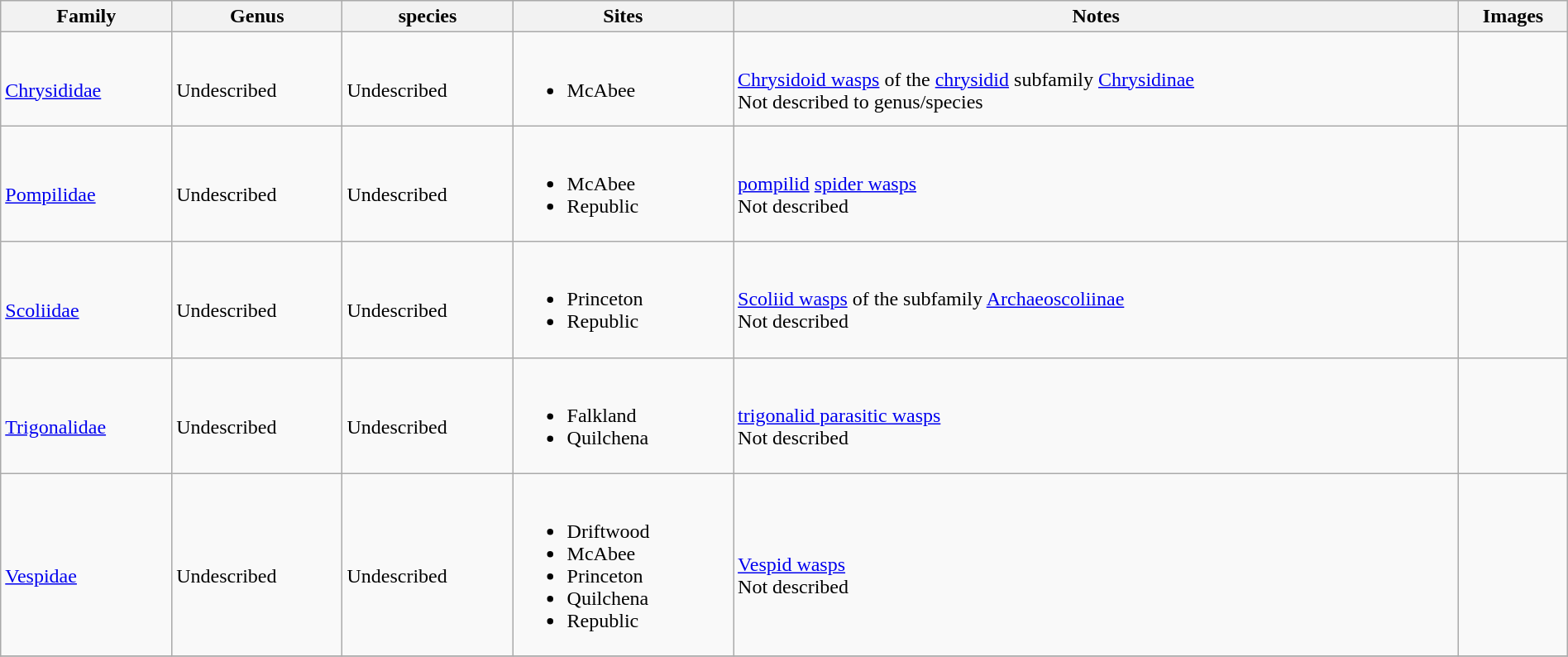<table class="wikitable sortable"  style="margin:auto; width:100%;">
<tr>
<th>Family</th>
<th>Genus</th>
<th>species</th>
<th>Sites</th>
<th>Notes</th>
<th>Images</th>
</tr>
<tr>
<td><br><a href='#'>Chrysididae</a></td>
<td><br>Undescribed</td>
<td><br>Undescribed</td>
<td><br><ul><li>McAbee</li></ul></td>
<td><br><a href='#'>Chrysidoid wasps</a> of the <a href='#'>chrysidid</a> subfamily <a href='#'>Chrysidinae</a><br> Not described to genus/species</td>
<td></td>
</tr>
<tr>
<td><br><a href='#'>Pompilidae</a></td>
<td><br>Undescribed</td>
<td><br>Undescribed</td>
<td><br><ul><li>McAbee</li><li>Republic</li></ul></td>
<td><br><a href='#'>pompilid</a> <a href='#'>spider wasps</a><br> Not described</td>
<td></td>
</tr>
<tr>
<td><br><a href='#'>Scoliidae</a></td>
<td><br>Undescribed</td>
<td><br>Undescribed</td>
<td><br><ul><li>Princeton</li><li>Republic</li></ul></td>
<td><br><a href='#'>Scoliid wasps</a> of the subfamily <a href='#'>Archaeoscoliinae</a><br> Not described</td>
<td></td>
</tr>
<tr>
<td><br><a href='#'>Trigonalidae</a></td>
<td><br>Undescribed</td>
<td><br>Undescribed</td>
<td><br><ul><li>Falkland</li><li>Quilchena</li></ul></td>
<td><br><a href='#'>trigonalid parasitic wasps</a><br> Not described</td>
<td></td>
</tr>
<tr>
<td><br><a href='#'>Vespidae</a></td>
<td><br>Undescribed</td>
<td><br>Undescribed</td>
<td><br><ul><li>Driftwood</li><li>McAbee</li><li>Princeton</li><li>Quilchena</li><li>Republic</li></ul></td>
<td><br><a href='#'>Vespid wasps</a><br> Not described</td>
<td></td>
</tr>
<tr>
</tr>
</table>
